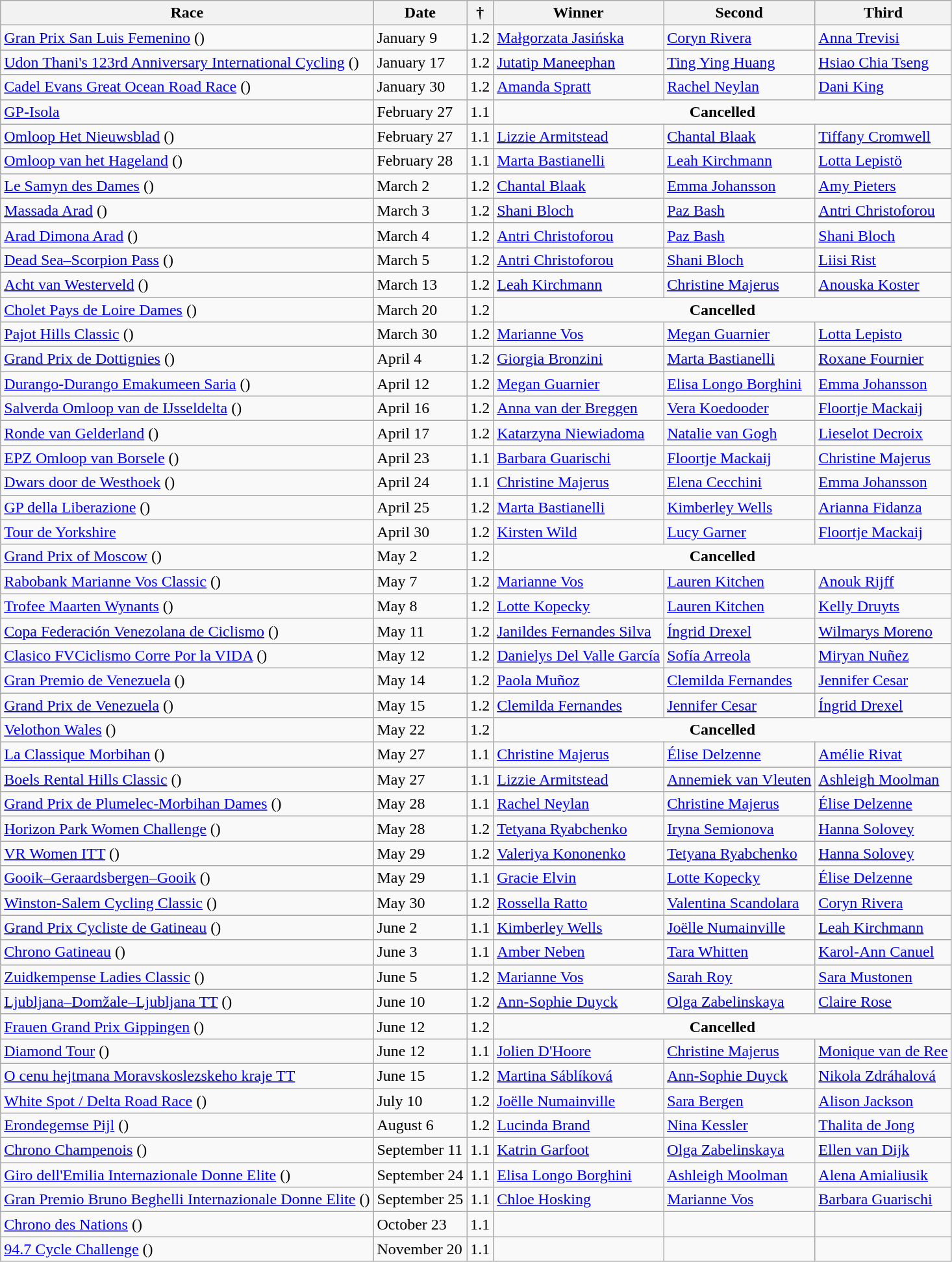<table class="wikitable sortable">
<tr>
<th>Race</th>
<th>Date</th>
<th> †</th>
<th>Winner</th>
<th>Second</th>
<th>Third</th>
</tr>
<tr>
<td> <a href='#'>Gran Prix San Luis Femenino</a> ()</td>
<td>January 9</td>
<td>1.2</td>
<td> <a href='#'>Małgorzata Jasińska</a></td>
<td> <a href='#'>Coryn Rivera</a></td>
<td> <a href='#'>Anna Trevisi</a></td>
</tr>
<tr>
<td> <a href='#'>Udon Thani's 123rd Anniversary International Cycling</a> ()</td>
<td>January 17</td>
<td>1.2</td>
<td> <a href='#'>Jutatip Maneephan</a></td>
<td> <a href='#'>Ting Ying Huang</a></td>
<td> <a href='#'>Hsiao Chia Tseng</a></td>
</tr>
<tr>
<td> <a href='#'>Cadel Evans Great Ocean Road Race</a> ()</td>
<td>January 30</td>
<td>1.2</td>
<td> <a href='#'>Amanda Spratt</a></td>
<td> <a href='#'>Rachel Neylan</a></td>
<td> <a href='#'>Dani King</a></td>
</tr>
<tr>
<td> <a href='#'>GP-Isola</a></td>
<td>February 27</td>
<td>1.1</td>
<td colspan=3 align=center><strong>Cancelled</strong></td>
</tr>
<tr>
<td> <a href='#'>Omloop Het Nieuwsblad</a> ()</td>
<td>February 27</td>
<td>1.1</td>
<td> <a href='#'>Lizzie Armitstead</a></td>
<td> <a href='#'>Chantal Blaak</a></td>
<td> <a href='#'>Tiffany Cromwell</a></td>
</tr>
<tr>
<td> <a href='#'>Omloop van het Hageland</a> ()</td>
<td>February 28</td>
<td>1.1</td>
<td> <a href='#'>Marta Bastianelli</a></td>
<td> <a href='#'>Leah Kirchmann</a></td>
<td> <a href='#'>Lotta Lepistö</a></td>
</tr>
<tr>
<td> <a href='#'>Le Samyn des Dames</a> ()</td>
<td>March 2</td>
<td>1.2</td>
<td> <a href='#'>Chantal Blaak</a></td>
<td> <a href='#'>Emma Johansson</a></td>
<td> <a href='#'>Amy Pieters</a></td>
</tr>
<tr>
<td> <a href='#'>Massada Arad</a> ()</td>
<td>March 3</td>
<td>1.2 </td>
<td> <a href='#'>Shani Bloch</a></td>
<td> <a href='#'>Paz Bash</a></td>
<td> <a href='#'>Antri Christoforou</a></td>
</tr>
<tr>
<td> <a href='#'>Arad Dimona Arad</a> ()</td>
<td>March 4</td>
<td>1.2</td>
<td> <a href='#'>Antri Christoforou</a></td>
<td> <a href='#'>Paz Bash</a></td>
<td> <a href='#'>Shani Bloch</a></td>
</tr>
<tr>
<td> <a href='#'>Dead Sea–Scorpion Pass</a> ()</td>
<td>March 5</td>
<td>1.2</td>
<td> <a href='#'>Antri Christoforou</a></td>
<td>  <a href='#'>Shani Bloch</a></td>
<td> <a href='#'>Liisi Rist</a></td>
</tr>
<tr>
<td> <a href='#'>Acht van Westerveld</a> ()</td>
<td>March 13</td>
<td>1.2</td>
<td> <a href='#'>Leah Kirchmann</a></td>
<td>  <a href='#'>Christine Majerus</a></td>
<td> <a href='#'>Anouska Koster</a></td>
</tr>
<tr>
<td> <a href='#'>Cholet Pays de Loire Dames</a> ()</td>
<td>March 20</td>
<td>1.2</td>
<td colspan=3 align=center><strong>Cancelled</strong></td>
</tr>
<tr>
<td> <a href='#'>Pajot Hills Classic</a> ()</td>
<td>March 30</td>
<td>1.2</td>
<td> <a href='#'>Marianne Vos</a></td>
<td> <a href='#'>Megan Guarnier</a></td>
<td> <a href='#'>Lotta Lepisto</a></td>
</tr>
<tr>
<td> <a href='#'>Grand Prix de Dottignies</a> ()</td>
<td>April 4</td>
<td>1.2</td>
<td> <a href='#'>Giorgia Bronzini</a></td>
<td> <a href='#'>Marta Bastianelli</a></td>
<td> <a href='#'>Roxane Fournier</a></td>
</tr>
<tr>
<td> <a href='#'>Durango-Durango Emakumeen Saria</a> ()</td>
<td>April 12</td>
<td>1.2</td>
<td> <a href='#'>Megan Guarnier</a></td>
<td> <a href='#'>Elisa Longo Borghini</a></td>
<td> <a href='#'>Emma Johansson</a></td>
</tr>
<tr>
<td> <a href='#'>Salverda Omloop van de IJsseldelta</a> ()</td>
<td>April 16</td>
<td>1.2</td>
<td> <a href='#'>Anna van der Breggen</a></td>
<td> <a href='#'>Vera Koedooder</a></td>
<td> <a href='#'>Floortje Mackaij</a></td>
</tr>
<tr>
<td> <a href='#'>Ronde van Gelderland</a> ()</td>
<td>April 17</td>
<td>1.2</td>
<td> <a href='#'>Katarzyna Niewiadoma</a></td>
<td> <a href='#'>Natalie van Gogh</a></td>
<td> <a href='#'>Lieselot Decroix</a></td>
</tr>
<tr>
<td> <a href='#'>EPZ Omloop van Borsele</a> ()</td>
<td>April 23</td>
<td>1.1</td>
<td> <a href='#'>Barbara Guarischi</a></td>
<td> <a href='#'>Floortje Mackaij</a></td>
<td> <a href='#'>Christine Majerus</a></td>
</tr>
<tr>
<td> <a href='#'>Dwars door de Westhoek</a> ()</td>
<td>April 24</td>
<td>1.1</td>
<td> <a href='#'>Christine Majerus</a></td>
<td> <a href='#'>Elena Cecchini</a></td>
<td> <a href='#'>Emma Johansson</a></td>
</tr>
<tr>
<td> <a href='#'>GP della Liberazione</a> ()</td>
<td>April 25</td>
<td>1.2</td>
<td> <a href='#'>Marta Bastianelli</a></td>
<td> <a href='#'>Kimberley Wells</a></td>
<td> <a href='#'>Arianna Fidanza</a></td>
</tr>
<tr>
<td> <a href='#'>Tour de Yorkshire</a> </td>
<td>April 30</td>
<td>1.2</td>
<td> <a href='#'>Kirsten Wild</a></td>
<td> <a href='#'>Lucy Garner</a></td>
<td> <a href='#'>Floortje Mackaij</a></td>
</tr>
<tr>
<td> <a href='#'>Grand Prix of Moscow</a> ()</td>
<td>May 2</td>
<td>1.2</td>
<td colspan=3 align=center><strong>Cancelled</strong></td>
</tr>
<tr>
<td> <a href='#'>Rabobank Marianne Vos Classic</a> ()</td>
<td>May 7</td>
<td>1.2</td>
<td> <a href='#'>Marianne Vos</a></td>
<td> <a href='#'>Lauren Kitchen</a></td>
<td> <a href='#'>Anouk Rijff</a></td>
</tr>
<tr>
<td> <a href='#'>Trofee Maarten Wynants</a> ()</td>
<td>May 8</td>
<td>1.2</td>
<td> <a href='#'>Lotte Kopecky</a></td>
<td> <a href='#'>Lauren Kitchen</a></td>
<td> <a href='#'>Kelly Druyts</a></td>
</tr>
<tr>
<td> <a href='#'>Copa Federación Venezolana de Ciclismo</a> ()</td>
<td>May 11</td>
<td>1.2</td>
<td> <a href='#'>Janildes Fernandes Silva</a></td>
<td> <a href='#'>Íngrid Drexel</a></td>
<td> <a href='#'>Wilmarys Moreno</a></td>
</tr>
<tr>
<td> <a href='#'>Clasico FVCiclismo Corre Por la VIDA</a> ()</td>
<td>May 12</td>
<td>1.2</td>
<td> <a href='#'>Danielys Del Valle García</a></td>
<td> <a href='#'>Sofía Arreola</a></td>
<td> <a href='#'>Miryan Nuñez</a></td>
</tr>
<tr>
<td> <a href='#'>Gran Premio de Venezuela</a> ()</td>
<td>May 14</td>
<td>1.2</td>
<td> <a href='#'>Paola Muñoz</a></td>
<td> <a href='#'>Clemilda Fernandes</a></td>
<td> <a href='#'>Jennifer Cesar</a></td>
</tr>
<tr>
<td> <a href='#'>Grand Prix de Venezuela</a> ()</td>
<td>May 15</td>
<td>1.2</td>
<td> <a href='#'>Clemilda Fernandes</a></td>
<td> <a href='#'>Jennifer Cesar</a></td>
<td> <a href='#'>Íngrid Drexel</a></td>
</tr>
<tr>
<td> <a href='#'>Velothon Wales</a> ()</td>
<td>May 22</td>
<td>1.2</td>
<td colspan=3 align=center><strong>Cancelled</strong></td>
</tr>
<tr>
<td> <a href='#'>La Classique Morbihan</a> ()</td>
<td>May 27</td>
<td>1.1</td>
<td> <a href='#'>Christine Majerus</a></td>
<td> <a href='#'>Élise Delzenne</a></td>
<td> <a href='#'>Amélie Rivat</a></td>
</tr>
<tr>
<td> <a href='#'>Boels Rental Hills Classic</a> ()</td>
<td>May 27</td>
<td>1.1</td>
<td> <a href='#'>Lizzie Armitstead</a></td>
<td> <a href='#'>Annemiek van Vleuten</a></td>
<td> <a href='#'>Ashleigh Moolman</a></td>
</tr>
<tr>
<td> <a href='#'>Grand Prix de Plumelec-Morbihan Dames</a> ()</td>
<td>May 28</td>
<td>1.1</td>
<td> <a href='#'>Rachel Neylan</a></td>
<td> <a href='#'>Christine Majerus</a></td>
<td> <a href='#'>Élise Delzenne</a></td>
</tr>
<tr>
<td> <a href='#'>Horizon Park Women Challenge</a> ()</td>
<td>May 28</td>
<td>1.2</td>
<td> <a href='#'>Tetyana Ryabchenko</a></td>
<td> <a href='#'>Iryna Semionova</a></td>
<td> <a href='#'>Hanna Solovey</a></td>
</tr>
<tr>
<td> <a href='#'>VR Women ITT</a> ()</td>
<td>May 29</td>
<td>1.2 </td>
<td> <a href='#'>Valeriya Kononenko</a></td>
<td> <a href='#'>Tetyana Ryabchenko</a></td>
<td> <a href='#'>Hanna Solovey</a></td>
</tr>
<tr>
<td> <a href='#'>Gooik–Geraardsbergen–Gooik</a> ()</td>
<td>May 29</td>
<td>1.1</td>
<td> <a href='#'>Gracie Elvin</a></td>
<td> <a href='#'>Lotte Kopecky</a></td>
<td> <a href='#'>Élise Delzenne</a></td>
</tr>
<tr>
<td> <a href='#'>Winston-Salem Cycling Classic</a> ()</td>
<td>May 30</td>
<td>1.2</td>
<td> <a href='#'>Rossella Ratto</a></td>
<td> <a href='#'>Valentina Scandolara</a></td>
<td> <a href='#'>Coryn Rivera</a></td>
</tr>
<tr>
<td> <a href='#'>Grand Prix Cycliste de Gatineau</a> ()</td>
<td>June 2</td>
<td>1.1</td>
<td> <a href='#'>Kimberley Wells</a></td>
<td> <a href='#'>Joëlle Numainville</a></td>
<td> <a href='#'>Leah Kirchmann</a></td>
</tr>
<tr>
<td> <a href='#'>Chrono Gatineau</a> ()</td>
<td>June 3</td>
<td>1.1 </td>
<td> <a href='#'>Amber Neben</a></td>
<td> <a href='#'>Tara Whitten</a></td>
<td> <a href='#'>Karol-Ann Canuel</a></td>
</tr>
<tr>
<td> <a href='#'>Zuidkempense Ladies Classic</a> ()</td>
<td>June 5</td>
<td>1.2</td>
<td> <a href='#'>Marianne Vos</a></td>
<td> <a href='#'>Sarah Roy</a></td>
<td> <a href='#'>Sara Mustonen</a></td>
</tr>
<tr>
<td> <a href='#'>Ljubljana–Domžale–Ljubljana TT</a> ()</td>
<td>June 10</td>
<td>1.2 </td>
<td> <a href='#'>Ann-Sophie Duyck</a></td>
<td> <a href='#'>Olga Zabelinskaya</a></td>
<td> <a href='#'>Claire Rose</a></td>
</tr>
<tr>
<td> <a href='#'>Frauen Grand Prix Gippingen</a> ()</td>
<td>June 12</td>
<td>1.2</td>
<td colspan=3 align=center><strong>Cancelled</strong></td>
</tr>
<tr>
<td> <a href='#'>Diamond Tour</a> ()</td>
<td>June 12</td>
<td>1.1</td>
<td> <a href='#'>Jolien D'Hoore</a></td>
<td> <a href='#'>Christine Majerus</a></td>
<td> <a href='#'>Monique van de Ree</a></td>
</tr>
<tr>
<td> <a href='#'>O cenu hejtmana Moravskoslezskeho kraje TT</a></td>
<td>June 15</td>
<td>1.2  </td>
<td> <a href='#'>Martina Sáblíková</a></td>
<td> <a href='#'>Ann-Sophie Duyck</a></td>
<td> <a href='#'>Nikola Zdráhalová</a></td>
</tr>
<tr>
<td> <a href='#'>White Spot / Delta Road Race</a> ()</td>
<td>July 10</td>
<td>1.2</td>
<td> <a href='#'>Joëlle Numainville</a></td>
<td> <a href='#'>Sara Bergen</a></td>
<td> <a href='#'>Alison Jackson</a></td>
</tr>
<tr>
<td> <a href='#'>Erondegemse Pijl</a> ()</td>
<td>August 6</td>
<td>1.2</td>
<td> <a href='#'>Lucinda Brand</a></td>
<td> <a href='#'>Nina Kessler</a></td>
<td> <a href='#'>Thalita de Jong</a></td>
</tr>
<tr>
<td> <a href='#'>Chrono Champenois</a> ()</td>
<td>September 11</td>
<td>1.1 </td>
<td> <a href='#'>Katrin Garfoot</a></td>
<td> <a href='#'>Olga Zabelinskaya</a></td>
<td> <a href='#'>Ellen van Dijk</a></td>
</tr>
<tr>
<td> <a href='#'>Giro dell'Emilia Internazionale Donne Elite</a> ()</td>
<td>September 24</td>
<td>1.1</td>
<td> <a href='#'>Elisa Longo Borghini</a></td>
<td> <a href='#'>Ashleigh Moolman</a></td>
<td> <a href='#'>Alena Amialiusik</a></td>
</tr>
<tr>
<td> <a href='#'>Gran Premio Bruno Beghelli Internazionale Donne Elite</a> ()</td>
<td>September 25</td>
<td>1.1</td>
<td> <a href='#'>Chloe Hosking</a></td>
<td> <a href='#'>Marianne Vos</a></td>
<td> <a href='#'>Barbara Guarischi</a></td>
</tr>
<tr>
<td> <a href='#'>Chrono des Nations</a> ()</td>
<td>October 23</td>
<td>1.1 </td>
<td></td>
<td></td>
<td></td>
</tr>
<tr>
<td> <a href='#'>94.7 Cycle Challenge</a> ()</td>
<td>November 20</td>
<td>1.1</td>
<td></td>
<td></td>
<td></td>
</tr>
</table>
